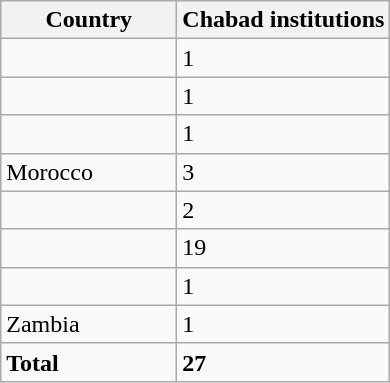<table class="wikitable sortable">
<tr>
<th style="width:110px;">Country</th>
<th data-sort-type="number">Chabad institutions</th>
</tr>
<tr>
<td style="text-align:left;"></td>
<td>1</td>
</tr>
<tr>
<td style="text-align:left;"></td>
<td>1</td>
</tr>
<tr>
<td style="text-align:left;"></td>
<td>1</td>
</tr>
<tr>
<td>Morocco</td>
<td>3</td>
</tr>
<tr>
<td style="text-align:left;"></td>
<td>2</td>
</tr>
<tr>
<td style="text-align:left;"></td>
<td>19</td>
</tr>
<tr>
<td style="text-align:left;"></td>
<td>1</td>
</tr>
<tr>
<td>Zambia</td>
<td>1</td>
</tr>
<tr class="sortbottom">
<td><strong>Total</strong></td>
<td><strong>27</strong></td>
</tr>
</table>
